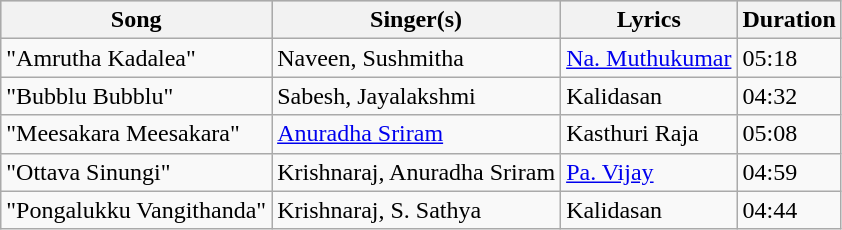<table class="wikitable">
<tr style="background:#ccc; text-align:center;">
<th>Song</th>
<th>Singer(s)</th>
<th>Lyrics</th>
<th>Duration</th>
</tr>
<tr>
<td>"Amrutha Kadalea"</td>
<td>Naveen, Sushmitha</td>
<td><a href='#'>Na. Muthukumar</a></td>
<td>05:18</td>
</tr>
<tr>
<td>"Bubblu Bubblu"</td>
<td>Sabesh, Jayalakshmi</td>
<td>Kalidasan</td>
<td>04:32</td>
</tr>
<tr>
<td>"Meesakara Meesakara"</td>
<td><a href='#'>Anuradha Sriram</a></td>
<td>Kasthuri Raja</td>
<td>05:08</td>
</tr>
<tr>
<td>"Ottava Sinungi"</td>
<td>Krishnaraj, Anuradha Sriram</td>
<td><a href='#'>Pa. Vijay</a></td>
<td>04:59</td>
</tr>
<tr>
<td>"Pongalukku Vangithanda"</td>
<td>Krishnaraj, S. Sathya</td>
<td>Kalidasan</td>
<td>04:44</td>
</tr>
</table>
